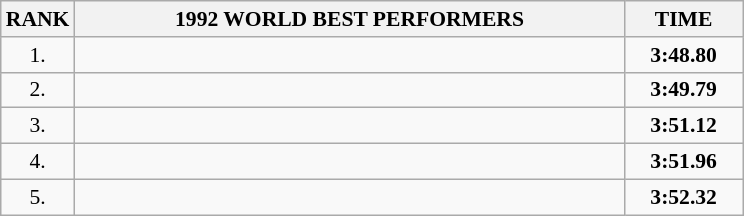<table class="wikitable" style="border-collapse: collapse; font-size: 90%;">
<tr>
<th>RANK</th>
<th align="center" style="width: 25em">1992 WORLD BEST PERFORMERS</th>
<th align="center" style="width: 5em">TIME</th>
</tr>
<tr>
<td align="center">1.</td>
<td></td>
<td align="center"><strong>3:48.80</strong></td>
</tr>
<tr>
<td align="center">2.</td>
<td></td>
<td align="center"><strong>3:49.79</strong></td>
</tr>
<tr>
<td align="center">3.</td>
<td></td>
<td align="center"><strong>3:51.12</strong></td>
</tr>
<tr>
<td align="center">4.</td>
<td></td>
<td align="center"><strong>3:51.96</strong></td>
</tr>
<tr>
<td align="center">5.</td>
<td></td>
<td align="center"><strong>3:52.32</strong></td>
</tr>
</table>
